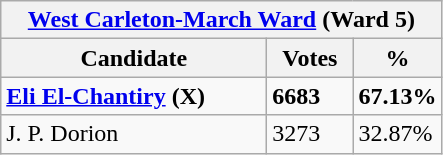<table class="wikitable">
<tr>
<th colspan="3"><a href='#'>West Carleton-March Ward</a> (Ward 5)</th>
</tr>
<tr>
<th style="width: 170px">Candidate</th>
<th style="width: 50px">Votes</th>
<th style="width: 40px">%</th>
</tr>
<tr>
<td><strong><a href='#'>Eli El-Chantiry</a> (X)</strong></td>
<td><strong>6683</strong></td>
<td><strong>67.13%</strong></td>
</tr>
<tr>
<td>J. P. Dorion</td>
<td>3273</td>
<td>32.87%</td>
</tr>
</table>
